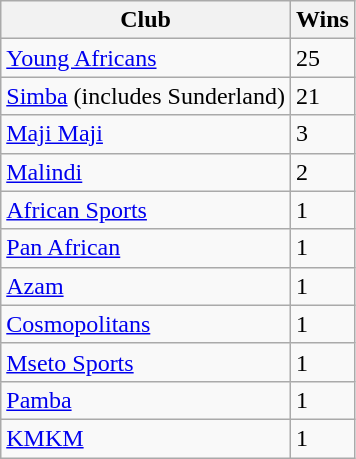<table class="wikitable sortable">
<tr>
<th>Club</th>
<th>Wins</th>
</tr>
<tr>
<td><a href='#'>Young Africans</a></td>
<td>25</td>
</tr>
<tr>
<td><a href='#'>Simba</a> (includes Sunderland)</td>
<td>21</td>
</tr>
<tr>
<td><a href='#'>Maji Maji</a></td>
<td>3</td>
</tr>
<tr>
<td><a href='#'>Malindi</a></td>
<td>2</td>
</tr>
<tr>
<td><a href='#'>African Sports</a></td>
<td>1</td>
</tr>
<tr>
<td><a href='#'>Pan African</a></td>
<td>1</td>
</tr>
<tr>
<td><a href='#'>Azam</a></td>
<td>1</td>
</tr>
<tr>
<td><a href='#'>Cosmopolitans</a></td>
<td>1</td>
</tr>
<tr>
<td><a href='#'>Mseto Sports</a></td>
<td>1</td>
</tr>
<tr>
<td><a href='#'>Pamba</a></td>
<td>1</td>
</tr>
<tr>
<td><a href='#'>KMKM</a></td>
<td>1</td>
</tr>
</table>
